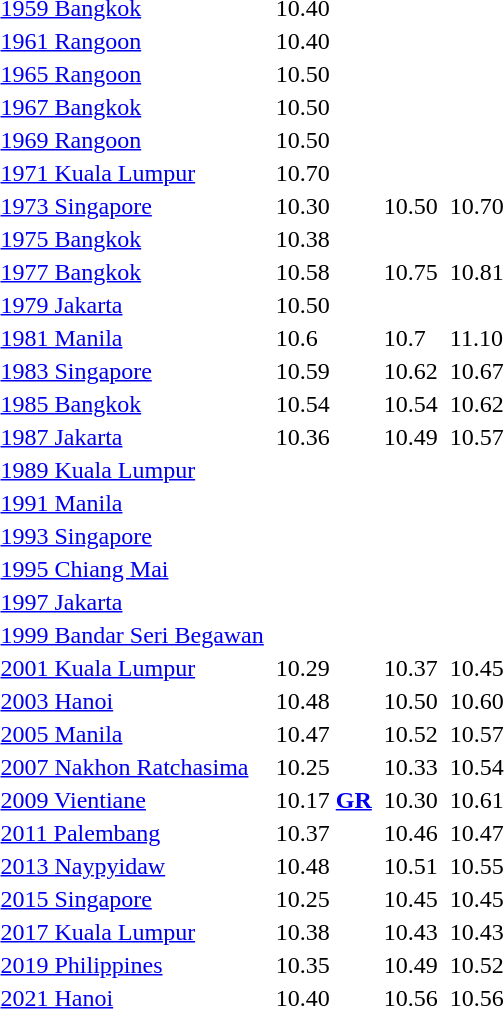<table>
<tr>
<td><a href='#'>1959 Bangkok</a></td>
<td></td>
<td>10.40</td>
<td></td>
<td></td>
<td></td>
<td></td>
</tr>
<tr>
<td><a href='#'>1961 Rangoon</a></td>
<td></td>
<td>10.40</td>
<td></td>
<td></td>
<td></td>
<td></td>
</tr>
<tr>
<td><a href='#'>1965 Rangoon</a></td>
<td></td>
<td>10.50</td>
<td></td>
<td></td>
<td></td>
<td></td>
</tr>
<tr>
<td><a href='#'>1967 Bangkok</a></td>
<td></td>
<td>10.50</td>
<td></td>
<td></td>
<td></td>
<td></td>
</tr>
<tr>
<td><a href='#'>1969 Rangoon</a></td>
<td></td>
<td>10.50</td>
<td></td>
<td></td>
<td></td>
<td></td>
</tr>
<tr>
<td><a href='#'>1971 Kuala Lumpur</a></td>
<td></td>
<td>10.70</td>
<td></td>
<td></td>
<td></td>
<td></td>
</tr>
<tr>
<td><a href='#'>1973 Singapore</a></td>
<td></td>
<td>10.30</td>
<td></td>
<td>10.50</td>
<td></td>
<td>10.70</td>
</tr>
<tr>
<td><a href='#'>1975 Bangkok</a></td>
<td></td>
<td>10.38</td>
<td></td>
<td></td>
<td></td>
<td></td>
</tr>
<tr>
<td><a href='#'>1977 Bangkok</a></td>
<td></td>
<td>10.58</td>
<td></td>
<td>10.75</td>
<td></td>
<td>10.81</td>
</tr>
<tr>
<td><a href='#'>1979 Jakarta</a></td>
<td></td>
<td>10.50</td>
<td></td>
<td></td>
<td></td>
<td></td>
</tr>
<tr>
<td><a href='#'>1981 Manila</a></td>
<td></td>
<td>10.6</td>
<td></td>
<td>10.7</td>
<td></td>
<td>11.10</td>
</tr>
<tr>
<td><a href='#'>1983 Singapore</a></td>
<td></td>
<td>10.59</td>
<td></td>
<td>10.62</td>
<td></td>
<td>10.67</td>
</tr>
<tr>
<td><a href='#'>1985 Bangkok</a></td>
<td></td>
<td>10.54</td>
<td></td>
<td>10.54</td>
<td></td>
<td>10.62</td>
</tr>
<tr>
<td><a href='#'>1987 Jakarta</a></td>
<td></td>
<td>10.36</td>
<td></td>
<td>10.49</td>
<td></td>
<td>10.57</td>
</tr>
<tr>
<td><a href='#'>1989 Kuala Lumpur</a></td>
<td></td>
<td></td>
<td></td>
<td></td>
<td></td>
<td></td>
</tr>
<tr>
<td><a href='#'>1991 Manila</a></td>
<td></td>
<td></td>
<td></td>
<td></td>
<td></td>
<td></td>
</tr>
<tr>
<td><a href='#'>1993 Singapore</a></td>
<td></td>
<td></td>
<td></td>
<td></td>
<td></td>
<td></td>
</tr>
<tr>
<td><a href='#'>1995 Chiang Mai</a></td>
<td></td>
<td></td>
<td></td>
<td></td>
<td></td>
<td></td>
</tr>
<tr>
<td><a href='#'>1997 Jakarta</a></td>
<td></td>
<td></td>
<td></td>
<td></td>
<td></td>
<td></td>
</tr>
<tr>
<td><a href='#'>1999 Bandar Seri Begawan</a></td>
<td></td>
<td></td>
<td></td>
<td></td>
<td></td>
<td></td>
</tr>
<tr>
<td><a href='#'>2001 Kuala Lumpur</a></td>
<td></td>
<td>10.29</td>
<td></td>
<td>10.37</td>
<td></td>
<td>10.45</td>
</tr>
<tr>
<td><a href='#'>2003 Hanoi</a></td>
<td></td>
<td>10.48</td>
<td></td>
<td>10.50</td>
<td></td>
<td>10.60</td>
</tr>
<tr>
<td><a href='#'>2005 Manila</a></td>
<td></td>
<td>10.47</td>
<td></td>
<td>10.52</td>
<td></td>
<td>10.57</td>
</tr>
<tr>
<td><a href='#'>2007 Nakhon Ratchasima</a></td>
<td></td>
<td>10.25</td>
<td></td>
<td>10.33</td>
<td></td>
<td>10.54</td>
</tr>
<tr>
<td><a href='#'>2009 Vientiane</a></td>
<td></td>
<td>10.17 <strong><a href='#'>GR</a></strong></td>
<td></td>
<td>10.30</td>
<td></td>
<td>10.61</td>
</tr>
<tr>
<td><a href='#'>2011 Palembang</a></td>
<td></td>
<td>10.37</td>
<td></td>
<td>10.46</td>
<td></td>
<td>10.47</td>
</tr>
<tr>
<td><a href='#'>2013 Naypyidaw</a></td>
<td></td>
<td>10.48</td>
<td></td>
<td>10.51</td>
<td></td>
<td>10.55</td>
</tr>
<tr>
<td><a href='#'>2015 Singapore</a></td>
<td></td>
<td>10.25</td>
<td></td>
<td>10.45</td>
<td></td>
<td>10.45</td>
</tr>
<tr>
<td><a href='#'>2017 Kuala Lumpur</a></td>
<td></td>
<td>10.38</td>
<td></td>
<td>10.43</td>
<td></td>
<td>10.43</td>
</tr>
<tr>
<td><a href='#'>2019 Philippines</a></td>
<td></td>
<td>10.35</td>
<td></td>
<td>10.49</td>
<td></td>
<td>10.52</td>
</tr>
<tr>
<td><a href='#'>2021 Hanoi</a></td>
<td></td>
<td>10.40</td>
<td></td>
<td>10.56</td>
<td></td>
<td>10.56</td>
</tr>
<tr>
</tr>
</table>
